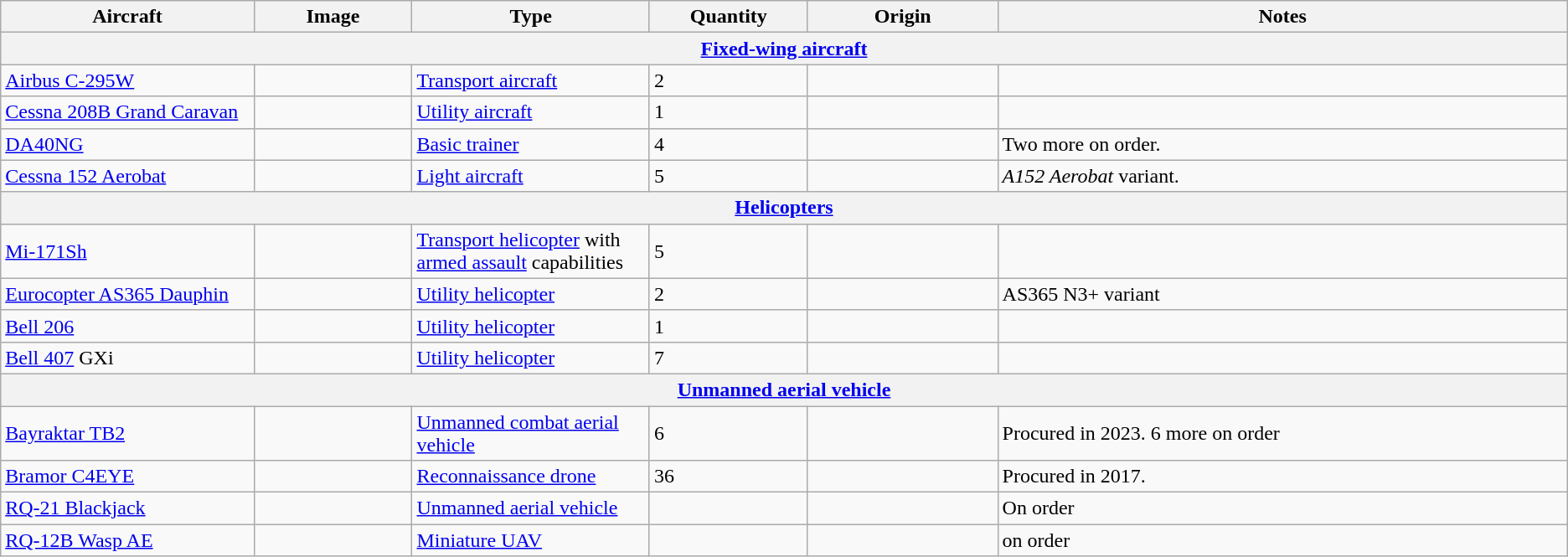<table class="wikitable">
<tr>
<th width=16%>Aircraft</th>
<th width=10%>Image</th>
<th width=15%>Type</th>
<th width="10%">Quantity</th>
<th width=12%>Origin</th>
<th width=36%>Notes</th>
</tr>
<tr>
<th colspan="6"><a href='#'>Fixed-wing aircraft</a></th>
</tr>
<tr>
<td><a href='#'>Airbus C-295W</a></td>
<td></td>
<td><a href='#'>Transport aircraft</a></td>
<td>2</td>
<td></td>
<td></td>
</tr>
<tr>
<td><a href='#'>Cessna 208B Grand Caravan</a></td>
<td></td>
<td><a href='#'>Utility aircraft</a></td>
<td>1</td>
<td></td>
<td></td>
</tr>
<tr>
<td><a href='#'>DA40NG</a></td>
<td></td>
<td><a href='#'>Basic trainer</a></td>
<td>4</td>
<td></td>
<td>Two more on order.</td>
</tr>
<tr>
<td><a href='#'>Cessna 152 Aerobat</a></td>
<td></td>
<td><a href='#'>Light aircraft</a></td>
<td>5</td>
<td></td>
<td><em>A152 Aerobat</em> variant.</td>
</tr>
<tr>
<th colspan="6"><a href='#'>Helicopters</a></th>
</tr>
<tr>
<td><a href='#'>Mi-171Sh</a></td>
<td></td>
<td><a href='#'>Transport helicopter</a> with <a href='#'>armed assault</a> capabilities</td>
<td>5</td>
<td></td>
<td></td>
</tr>
<tr>
<td><a href='#'>Eurocopter AS365 Dauphin</a></td>
<td></td>
<td><a href='#'>Utility helicopter</a></td>
<td>2</td>
<td></td>
<td>AS365 N3+ variant</td>
</tr>
<tr>
<td><a href='#'>Bell 206</a></td>
<td></td>
<td><a href='#'>Utility helicopter</a></td>
<td>1</td>
<td></td>
<td></td>
</tr>
<tr>
<td><a href='#'>Bell 407</a> GXi</td>
<td></td>
<td><a href='#'>Utility helicopter</a></td>
<td>7</td>
<td></td>
<td></td>
</tr>
<tr>
<th colspan="6"><a href='#'>Unmanned aerial vehicle</a></th>
</tr>
<tr>
<td><a href='#'>Bayraktar TB2</a></td>
<td></td>
<td><a href='#'>Unmanned combat aerial vehicle</a></td>
<td>6</td>
<td></td>
<td>Procured in 2023. 6 more on order </td>
</tr>
<tr>
<td><a href='#'>Bramor C4EYE</a></td>
<td></td>
<td><a href='#'>Reconnaissance drone</a></td>
<td>36</td>
<td></td>
<td>Procured in 2017.</td>
</tr>
<tr>
<td><a href='#'>RQ-21 Blackjack</a></td>
<td></td>
<td><a href='#'>Unmanned aerial vehicle</a></td>
<td></td>
<td></td>
<td>On order</td>
</tr>
<tr>
<td><a href='#'>RQ-12B Wasp AE</a></td>
<td></td>
<td><a href='#'>Miniature UAV</a></td>
<td></td>
<td></td>
<td>on order</td>
</tr>
</table>
